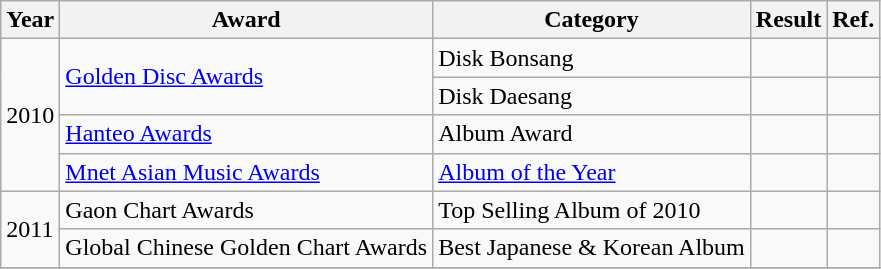<table class="wikitable plainrowheaders">
<tr>
<th>Year</th>
<th>Award</th>
<th>Category</th>
<th>Result</th>
<th>Ref.</th>
</tr>
<tr>
<td rowspan="4">2010</td>
<td rowspan="2"><a href='#'>Golden Disc Awards</a></td>
<td>Disk Bonsang</td>
<td></td>
<td style="text-align:center;"></td>
</tr>
<tr>
<td>Disk Daesang</td>
<td></td>
<td style="text-align:center;"></td>
</tr>
<tr>
<td><a href='#'>Hanteo Awards</a></td>
<td>Album Award</td>
<td></td>
<td style="text-align:center;"></td>
</tr>
<tr>
<td><a href='#'>Mnet Asian Music Awards</a></td>
<td><a href='#'>Album of the Year</a></td>
<td></td>
<td style="text-align:center;"></td>
</tr>
<tr>
<td rowspan="2">2011</td>
<td>Gaon Chart Awards</td>
<td>Top Selling Album of 2010</td>
<td></td>
<td style="text-align:center;"></td>
</tr>
<tr>
<td>Global Chinese Golden Chart Awards</td>
<td>Best Japanese & Korean Album</td>
<td></td>
<td style="text-align:center;"></td>
</tr>
<tr>
</tr>
</table>
